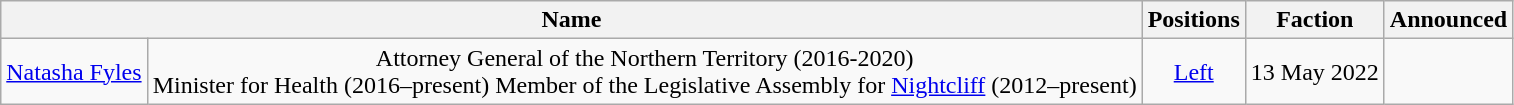<table class="wikitable sortable" style="text-align:center">
<tr>
<th colspan="2">Name </th>
<th>Positions</th>
<th>Faction</th>
<th>Announced</th>
</tr>
<tr>
<td><a href='#'>Natasha Fyles</a></td>
<td>Attorney General of the Northern Territory (2016-2020)<br>Minister for Health (2016–present)
Member of the Legislative Assembly for <a href='#'>Nightcliff</a> (2012–present)</td>
<td><a href='#'>Left</a></td>
<td>13 May 2022</td>
</tr>
</table>
